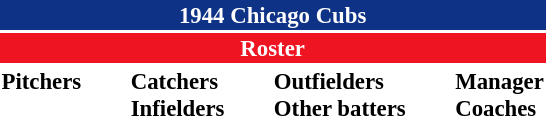<table class="toccolours" style="font-size: 95%;">
<tr>
<th colspan="10" style="background-color: #0e3386; color: white; text-align: center;">1944 Chicago Cubs</th>
</tr>
<tr>
<td colspan="10" style="background-color: #EE1422; color: white; text-align: center;"><strong>Roster</strong></td>
</tr>
<tr>
<td valign="top"><strong>Pitchers</strong><br>












</td>
<td width="25px"></td>
<td valign="top"><strong>Catchers</strong><br>





<strong>Infielders</strong>










</td>
<td width="25px"></td>
<td valign="top"><strong>Outfielders</strong><br>







<strong>Other batters</strong>
</td>
<td width="25px"></td>
<td valign="top"><strong>Manager</strong><br>


<strong>Coaches</strong>


</td>
</tr>
<tr>
</tr>
</table>
